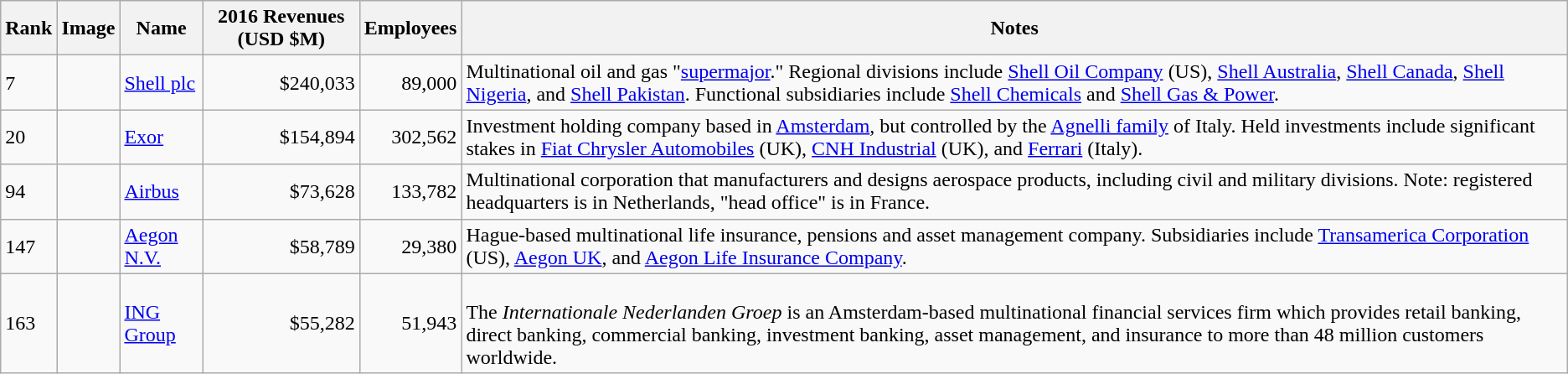<table class="wikitable sortable">
<tr>
<th>Rank</th>
<th>Image</th>
<th>Name</th>
<th>2016 Revenues (USD $M)</th>
<th>Employees</th>
<th>Notes</th>
</tr>
<tr>
<td>7</td>
<td></td>
<td><a href='#'>Shell plc</a></td>
<td align="right">$240,033</td>
<td align="right">89,000</td>
<td>Multinational oil and gas "<a href='#'>supermajor</a>." Regional divisions include <a href='#'>Shell Oil Company</a> (US), <a href='#'>Shell Australia</a>, <a href='#'>Shell Canada</a>, <a href='#'>Shell Nigeria</a>, and <a href='#'>Shell Pakistan</a>.  Functional subsidiaries include <a href='#'>Shell Chemicals</a> and <a href='#'>Shell Gas & Power</a>.</td>
</tr>
<tr>
<td>20</td>
<td></td>
<td><a href='#'>Exor</a></td>
<td align="right">$154,894</td>
<td align="right">302,562</td>
<td>Investment holding company based in <a href='#'>Amsterdam</a>, but controlled by the <a href='#'>Agnelli family</a> of Italy. Held investments include significant stakes in <a href='#'>Fiat Chrysler Automobiles</a> (UK), <a href='#'>CNH Industrial</a> (UK), and <a href='#'>Ferrari</a> (Italy).</td>
</tr>
<tr>
<td>94</td>
<td></td>
<td><a href='#'>Airbus</a></td>
<td align="right">$73,628</td>
<td align="right">133,782</td>
<td>Multinational corporation that manufacturers and designs aerospace products, including civil and military divisions. Note: registered headquarters is in Netherlands, "head office" is in France.</td>
</tr>
<tr>
<td>147</td>
<td></td>
<td><a href='#'>Aegon N.V.</a></td>
<td align="right">$58,789</td>
<td align="right">29,380</td>
<td>Hague-based multinational life insurance, pensions and asset management company. Subsidiaries include <a href='#'>Transamerica Corporation</a> (US), <a href='#'>Aegon UK</a>, and <a href='#'>Aegon Life Insurance Company</a>.</td>
</tr>
<tr>
<td>163</td>
<td></td>
<td><a href='#'>ING Group</a></td>
<td align="right">$55,282</td>
<td align="right">51,943</td>
<td><br>The <em>Internationale Nederlanden Groep</em> is an Amsterdam-based multinational financial services firm which provides retail banking, direct banking, commercial banking, investment banking, asset management, and insurance to more than 48 million customers worldwide.</td>
</tr>
</table>
